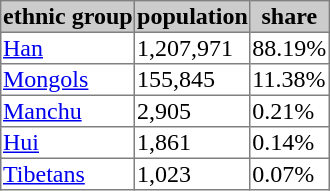<table border=1 style="border-collapse: collapse;">
<tr bgcolor=cccccc>
<th>ethnic group</th>
<th>population</th>
<th>share</th>
</tr>
<tr>
<td><a href='#'>Han</a></td>
<td>1,207,971</td>
<td>88.19%</td>
</tr>
<tr>
<td><a href='#'>Mongols</a></td>
<td>155,845</td>
<td>11.38%</td>
</tr>
<tr>
<td><a href='#'>Manchu</a></td>
<td>2,905</td>
<td>0.21%</td>
</tr>
<tr>
<td><a href='#'>Hui</a></td>
<td>1,861</td>
<td>0.14%</td>
</tr>
<tr>
<td><a href='#'>Tibetans</a></td>
<td>1,023</td>
<td>0.07%</td>
</tr>
</table>
